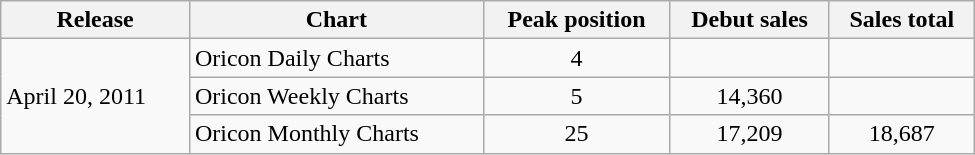<table class="wikitable" width="650px">
<tr>
<th>Release</th>
<th>Chart</th>
<th>Peak position</th>
<th>Debut sales</th>
<th>Sales total</th>
</tr>
<tr>
<td rowspan="4">April 20, 2011</td>
<td>Oricon Daily Charts</td>
<td align="center">4</td>
<td></td>
<td></td>
</tr>
<tr>
<td align="left">Oricon Weekly Charts</td>
<td align="center">5</td>
<td align="center">14,360</td>
<td></td>
</tr>
<tr>
<td>Oricon Monthly Charts</td>
<td align="center">25</td>
<td align="center">17,209</td>
<td align="center">18,687</td>
</tr>
</table>
